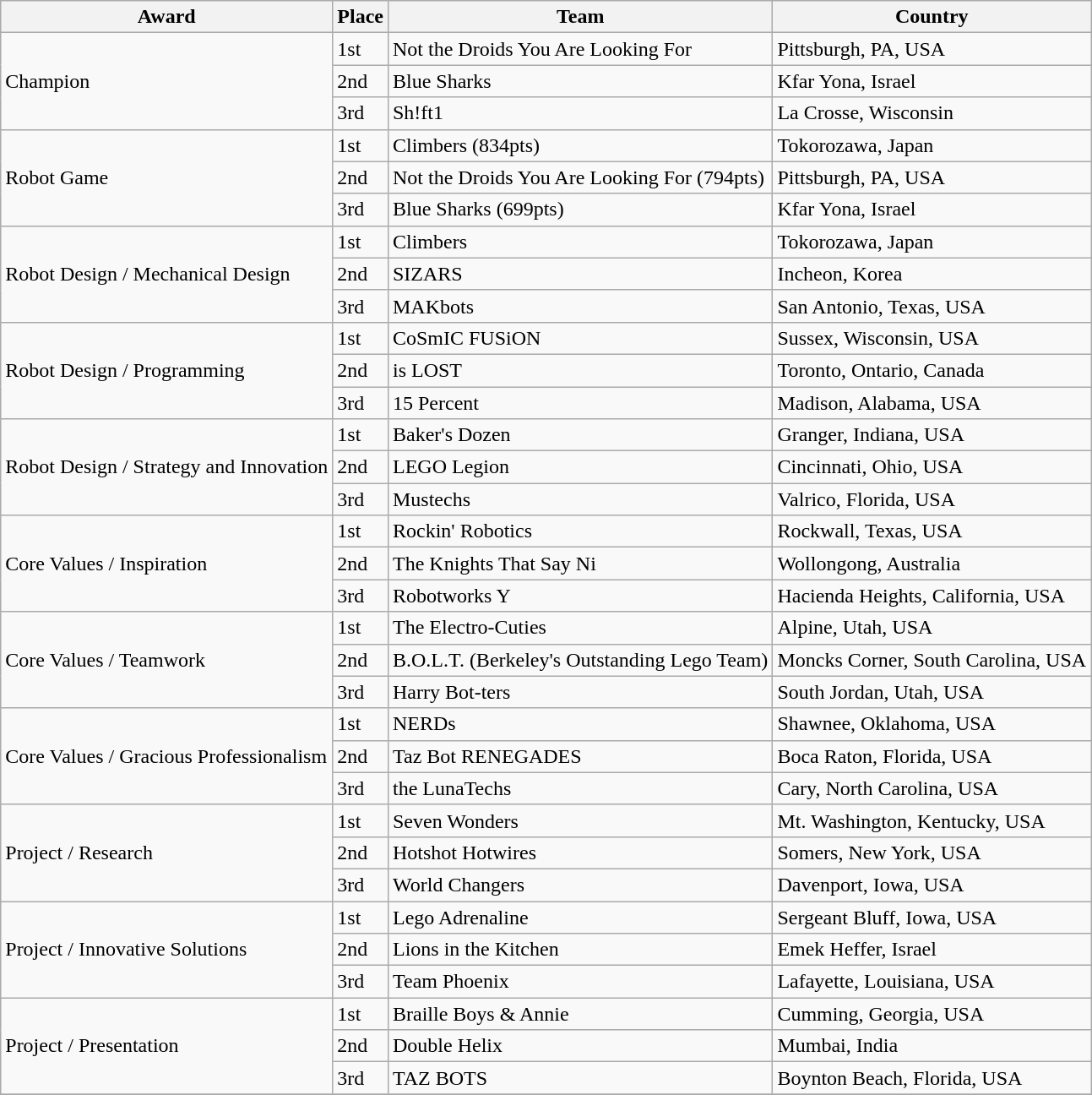<table class="wikitable">
<tr>
<th>Award</th>
<th>Place</th>
<th>Team</th>
<th>Country</th>
</tr>
<tr>
<td rowspan="3">Champion</td>
<td>1st</td>
<td>Not the Droids You Are Looking For</td>
<td>Pittsburgh, PA, USA</td>
</tr>
<tr>
<td>2nd</td>
<td>Blue Sharks</td>
<td>Kfar Yona, Israel</td>
</tr>
<tr>
<td>3rd</td>
<td>Sh!ft1</td>
<td>La Crosse, Wisconsin</td>
</tr>
<tr>
<td rowspan="3">Robot Game</td>
<td>1st</td>
<td>Climbers (834pts)</td>
<td>Tokorozawa, Japan</td>
</tr>
<tr>
<td>2nd</td>
<td>Not the Droids You Are Looking For (794pts)</td>
<td>Pittsburgh, PA, USA</td>
</tr>
<tr>
<td>3rd</td>
<td>Blue Sharks (699pts)</td>
<td>Kfar Yona, Israel</td>
</tr>
<tr>
<td rowspan="3">Robot Design / Mechanical Design</td>
<td>1st</td>
<td>Climbers</td>
<td>Tokorozawa, Japan</td>
</tr>
<tr>
<td>2nd</td>
<td>SIZARS</td>
<td>Incheon, Korea</td>
</tr>
<tr>
<td>3rd</td>
<td>MAKbots</td>
<td>San Antonio, Texas, USA</td>
</tr>
<tr>
<td rowspan="3">Robot Design / Programming</td>
<td>1st</td>
<td>CoSmIC FUSiON</td>
<td>Sussex, Wisconsin, USA</td>
</tr>
<tr>
<td>2nd</td>
<td>is LOST</td>
<td>Toronto, Ontario, Canada</td>
</tr>
<tr>
<td>3rd</td>
<td>15 Percent</td>
<td>Madison, Alabama, USA</td>
</tr>
<tr>
<td rowspan="3">Robot Design / Strategy and Innovation</td>
<td>1st</td>
<td>Baker's Dozen</td>
<td>Granger, Indiana, USA</td>
</tr>
<tr>
<td>2nd</td>
<td>LEGO Legion</td>
<td>Cincinnati, Ohio, USA</td>
</tr>
<tr>
<td>3rd</td>
<td>Mustechs</td>
<td>Valrico, Florida, USA</td>
</tr>
<tr>
<td rowspan="3">Core Values / Inspiration</td>
<td>1st</td>
<td>Rockin' Robotics</td>
<td>Rockwall, Texas, USA</td>
</tr>
<tr>
<td>2nd</td>
<td>The Knights That Say Ni</td>
<td>Wollongong, Australia</td>
</tr>
<tr>
<td>3rd</td>
<td>Robotworks Y</td>
<td>Hacienda Heights, California, USA</td>
</tr>
<tr>
<td rowspan="3">Core Values / Teamwork</td>
<td>1st</td>
<td>The Electro‐Cuties</td>
<td>Alpine, Utah, USA</td>
</tr>
<tr>
<td>2nd</td>
<td>B.O.L.T. (Berkeley's Outstanding Lego Team)</td>
<td>Moncks Corner, South Carolina, USA</td>
</tr>
<tr>
<td>3rd</td>
<td>Harry Bot‐ters</td>
<td>South Jordan, Utah, USA</td>
</tr>
<tr>
<td rowspan="3">Core Values / Gracious Professionalism</td>
<td>1st</td>
<td>NERDs</td>
<td>Shawnee, Oklahoma, USA</td>
</tr>
<tr>
<td>2nd</td>
<td>Taz Bot RENEGADES</td>
<td>Boca Raton, Florida, USA</td>
</tr>
<tr>
<td>3rd</td>
<td>the LunaTechs</td>
<td>Cary, North Carolina, USA</td>
</tr>
<tr>
<td rowspan="3">Project / Research</td>
<td>1st</td>
<td>Seven Wonders</td>
<td>Mt. Washington, Kentucky, USA</td>
</tr>
<tr>
<td>2nd</td>
<td>Hotshot Hotwires</td>
<td>Somers, New York, USA</td>
</tr>
<tr>
<td>3rd</td>
<td>World Changers</td>
<td>Davenport, Iowa, USA</td>
</tr>
<tr>
<td rowspan="3">Project / Innovative Solutions</td>
<td>1st</td>
<td>Lego Adrenaline</td>
<td>Sergeant Bluff, Iowa, USA</td>
</tr>
<tr>
<td>2nd</td>
<td>Lions in the Kitchen</td>
<td>Emek Heffer, Israel</td>
</tr>
<tr>
<td>3rd</td>
<td>Team Phoenix</td>
<td>Lafayette, Louisiana, USA</td>
</tr>
<tr>
<td rowspan="3">Project / Presentation</td>
<td>1st</td>
<td>Braille Boys & Annie</td>
<td>Cumming, Georgia, USA</td>
</tr>
<tr>
<td>2nd</td>
<td>Double Helix</td>
<td>Mumbai, India</td>
</tr>
<tr>
<td>3rd</td>
<td>TAZ BOTS</td>
<td>Boynton Beach, Florida, USA</td>
</tr>
<tr>
</tr>
</table>
